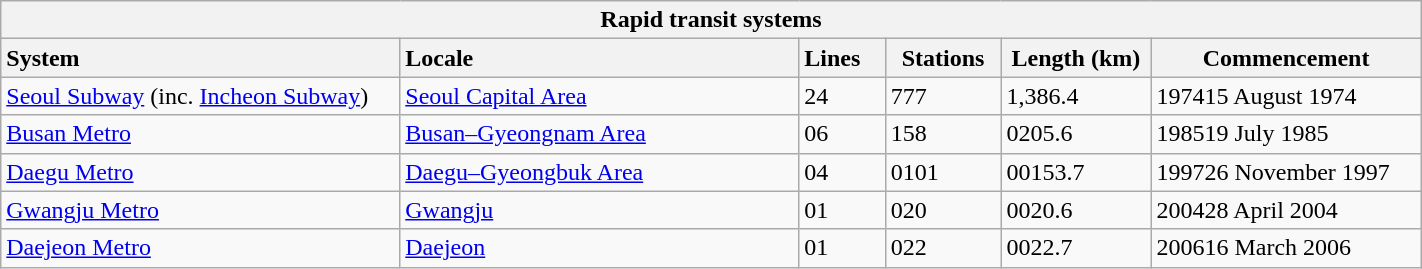<table class="wikitable sortable collapsible" style="width:75%">
<tr>
<th colspan="8">Rapid transit systems</th>
</tr>
<tr>
<th style="text-align:left;width:225px" scope="col">System</th>
<th style="text-align:left;width:225px" scope="col">Locale</th>
<th style="text-align:left;width:43px" data-sort-type="number" scope="col">Lines</th>
<th style="width:60px" scope="col" data-sort-type="number">Stations</th>
<th style="width:80px" scope="col" data-sort-type="number">Length (km)</th>
<th style="width:150px" scope="col">Commencement</th>
</tr>
<tr>
<td><a href='#'>Seoul Subway</a> (inc. <a href='#'>Incheon Subway</a>)</td>
<td><a href='#'>Seoul Capital Area</a></td>
<td>24</td>
<td>777</td>
<td>1,386.4</td>
<td><span>1974</span>15 August 1974</td>
</tr>
<tr>
<td><a href='#'>Busan Metro</a></td>
<td><a href='#'>Busan–Gyeongnam Area</a></td>
<td><span>0</span>6</td>
<td>158</td>
<td><span>0</span>205.6</td>
<td><span>1985</span>19 July 1985</td>
</tr>
<tr>
<td><a href='#'>Daegu Metro</a></td>
<td><a href='#'>Daegu–Gyeongbuk Area</a></td>
<td><span>0</span>4</td>
<td><span>0</span>101</td>
<td><span>00</span>153.7</td>
<td><span>1997</span>26 November 1997</td>
</tr>
<tr>
<td><a href='#'>Gwangju Metro</a></td>
<td><a href='#'>Gwangju</a></td>
<td><span>0</span>1</td>
<td><span>0</span>20</td>
<td><span>00</span>20.6</td>
<td><span>2004</span>28 April 2004</td>
</tr>
<tr>
<td><a href='#'>Daejeon Metro</a></td>
<td><a href='#'>Daejeon</a></td>
<td><span>0</span>1</td>
<td><span>0</span>22</td>
<td><span>00</span>22.7</td>
<td><span>2006</span>16 March 2006</td>
</tr>
</table>
